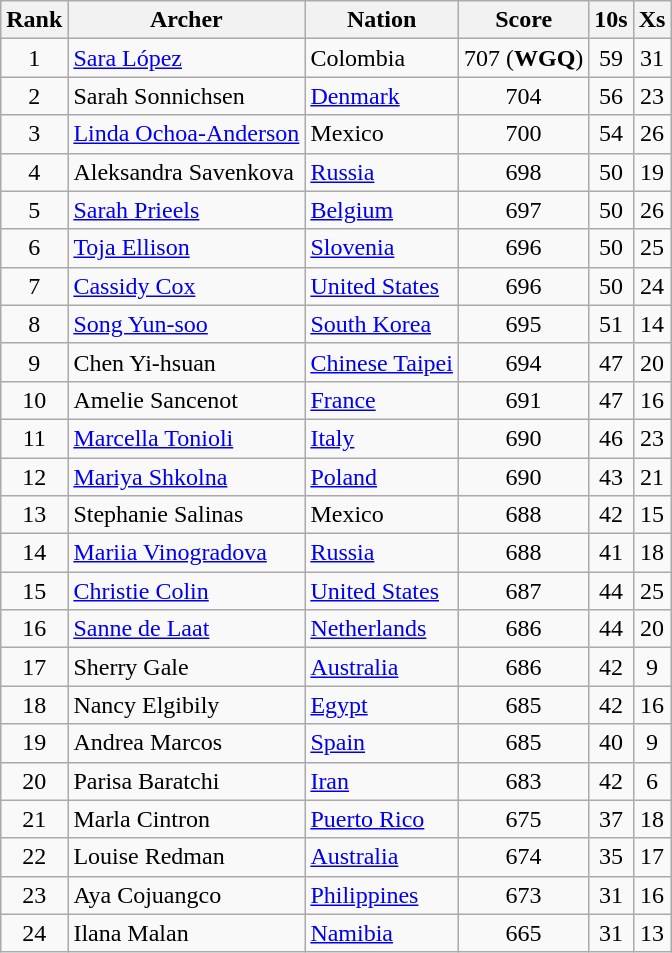<table class="wikitable sortable" style="text-align:center">
<tr>
<th>Rank</th>
<th>Archer</th>
<th>Nation</th>
<th>Score</th>
<th>10s</th>
<th>Xs</th>
</tr>
<tr>
<td>1</td>
<td align=left><a href='#'>Sara López</a></td>
<td align=left> Colombia</td>
<td>707 (<strong>WGQ</strong>)</td>
<td>59</td>
<td>31</td>
</tr>
<tr>
<td>2</td>
<td align=left>Sarah Sonnichsen</td>
<td align=left> <a href='#'>Denmark</a></td>
<td>704</td>
<td>56</td>
<td>23</td>
</tr>
<tr>
<td>3</td>
<td align=left><a href='#'>Linda Ochoa-Anderson</a></td>
<td align=left> Mexico</td>
<td>700</td>
<td>54</td>
<td>26</td>
</tr>
<tr>
<td>4</td>
<td align=left>Aleksandra Savenkova</td>
<td align=left> <a href='#'>Russia</a></td>
<td>698</td>
<td>50</td>
<td>19</td>
</tr>
<tr>
<td>5</td>
<td align=left><a href='#'>Sarah Prieels</a></td>
<td align=left> <a href='#'>Belgium</a></td>
<td>697</td>
<td>50</td>
<td>26</td>
</tr>
<tr>
<td>6</td>
<td align=left><a href='#'>Toja Ellison</a></td>
<td align=left> <a href='#'>Slovenia</a></td>
<td>696</td>
<td>50</td>
<td>25</td>
</tr>
<tr>
<td>7</td>
<td align=left><a href='#'>Cassidy Cox</a></td>
<td align=left> <a href='#'>United States</a></td>
<td>696</td>
<td>50</td>
<td>24</td>
</tr>
<tr>
<td>8</td>
<td align=left><a href='#'>Song Yun-soo</a></td>
<td align=left> <a href='#'>South Korea</a></td>
<td>695</td>
<td>51</td>
<td>14</td>
</tr>
<tr>
<td>9</td>
<td align=left>Chen Yi-hsuan</td>
<td align=left> <a href='#'>Chinese Taipei</a></td>
<td>694</td>
<td>47</td>
<td>20</td>
</tr>
<tr>
<td>10</td>
<td align=left>Amelie Sancenot</td>
<td align=left> <a href='#'>France</a></td>
<td>691</td>
<td>47</td>
<td>16</td>
</tr>
<tr>
<td>11</td>
<td align=left><a href='#'>Marcella Tonioli</a></td>
<td align=left> <a href='#'>Italy</a></td>
<td>690</td>
<td>46</td>
<td>23</td>
</tr>
<tr>
<td>12</td>
<td align=left><a href='#'>Mariya Shkolna</a></td>
<td align=left> <a href='#'>Poland</a></td>
<td>690</td>
<td>43</td>
<td>21</td>
</tr>
<tr>
<td>13</td>
<td align=left>Stephanie Salinas</td>
<td align=left> Mexico</td>
<td>688</td>
<td>42</td>
<td>15</td>
</tr>
<tr>
<td>14</td>
<td align=left><a href='#'>Mariia Vinogradova</a></td>
<td align=left> <a href='#'>Russia</a></td>
<td>688</td>
<td>41</td>
<td>18</td>
</tr>
<tr>
<td>15</td>
<td align=left><a href='#'>Christie Colin</a></td>
<td align=left> <a href='#'>United States</a></td>
<td>687</td>
<td>44</td>
<td>25</td>
</tr>
<tr>
<td>16</td>
<td align=left><a href='#'>Sanne de Laat</a></td>
<td align=left> <a href='#'>Netherlands</a></td>
<td>686</td>
<td>44</td>
<td>20</td>
</tr>
<tr>
<td>17</td>
<td align=left>Sherry Gale</td>
<td align=left> <a href='#'>Australia</a></td>
<td>686</td>
<td>42</td>
<td>9</td>
</tr>
<tr>
<td>18</td>
<td align=left>Nancy Elgibily</td>
<td align=left> <a href='#'>Egypt</a></td>
<td>685</td>
<td>42</td>
<td>16</td>
</tr>
<tr>
<td>19</td>
<td align=left>Andrea Marcos</td>
<td align=left> <a href='#'>Spain</a></td>
<td>685</td>
<td>40</td>
<td>9</td>
</tr>
<tr>
<td>20</td>
<td align=left>Parisa Baratchi</td>
<td align=left> <a href='#'>Iran</a></td>
<td>683</td>
<td>42</td>
<td>6</td>
</tr>
<tr>
<td>21</td>
<td align=left>Marla Cintron</td>
<td align=left> <a href='#'>Puerto Rico</a></td>
<td>675</td>
<td>37</td>
<td>18</td>
</tr>
<tr>
<td>22</td>
<td align=left>Louise Redman</td>
<td align=left> <a href='#'>Australia</a></td>
<td>674</td>
<td>35</td>
<td>17</td>
</tr>
<tr>
<td>23</td>
<td align=left>Aya Cojuangco</td>
<td align=left> <a href='#'>Philippines</a></td>
<td>673</td>
<td>31</td>
<td>16</td>
</tr>
<tr>
<td>24</td>
<td align=left>Ilana Malan</td>
<td align=left> <a href='#'>Namibia</a></td>
<td>665</td>
<td>31</td>
<td>13</td>
</tr>
</table>
